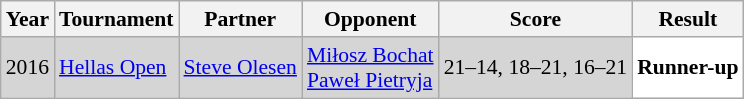<table class="sortable wikitable" style="font-size: 90%;">
<tr>
<th>Year</th>
<th>Tournament</th>
<th>Partner</th>
<th>Opponent</th>
<th>Score</th>
<th>Result</th>
</tr>
<tr style="background:#D5D5D5">
<td align="center">2016</td>
<td align="left"><a href='#'>Hellas Open</a></td>
<td align="left"> <a href='#'>Steve Olesen</a></td>
<td align="left"> <a href='#'>Miłosz Bochat</a> <br>  <a href='#'>Paweł Pietryja</a></td>
<td align="left">21–14, 18–21, 16–21</td>
<td style="text-align:left; background:white"> <strong>Runner-up</strong></td>
</tr>
</table>
